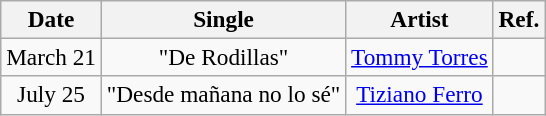<table class="wikitable" style="font-size:97%; text-align:center;">
<tr>
<th>Date</th>
<th>Single</th>
<th>Artist</th>
<th>Ref.</th>
</tr>
<tr>
<td>March 21</td>
<td>"De Rodillas"</td>
<td><a href='#'>Tommy Torres</a></td>
<td></td>
</tr>
<tr>
<td>July 25</td>
<td>"Desde mañana no lo sé"</td>
<td><a href='#'>Tiziano Ferro</a></td>
<td></td>
</tr>
</table>
